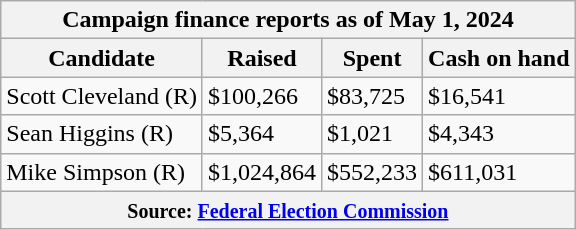<table class="wikitable sortable">
<tr>
<th colspan=4>Campaign finance reports as of May 1, 2024</th>
</tr>
<tr style="text-align:center;">
<th>Candidate</th>
<th>Raised</th>
<th>Spent</th>
<th>Cash on hand</th>
</tr>
<tr>
<td>Scott Cleveland (R)</td>
<td>$100,266</td>
<td>$83,725</td>
<td>$16,541</td>
</tr>
<tr>
<td>Sean Higgins (R)</td>
<td>$5,364</td>
<td>$1,021</td>
<td>$4,343</td>
</tr>
<tr>
<td>Mike Simpson (R)</td>
<td>$1,024,864</td>
<td>$552,233</td>
<td>$611,031</td>
</tr>
<tr>
<th colspan="4"><small>Source: <a href='#'>Federal Election Commission</a></small></th>
</tr>
</table>
